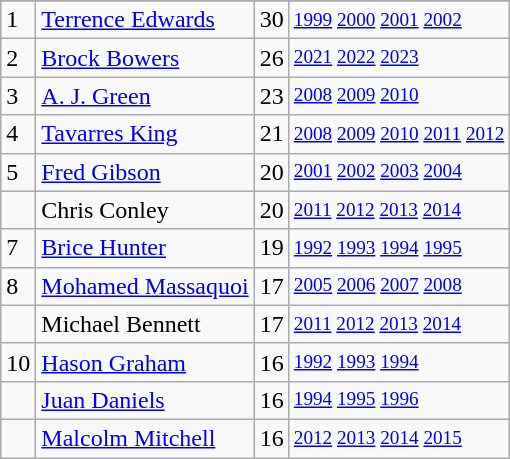<table class="wikitable">
<tr>
</tr>
<tr>
<td>1</td>
<td><a href='#'>Terrence Edwards</a></td>
<td>30</td>
<td style="font-size:80%;"><a href='#'>1999</a> <a href='#'>2000</a> <a href='#'>2001</a> <a href='#'>2002</a></td>
</tr>
<tr>
<td>2</td>
<td><a href='#'>Brock Bowers</a></td>
<td>26</td>
<td style="font-size:80%;"><a href='#'>2021</a> <a href='#'>2022</a> <a href='#'>2023</a></td>
</tr>
<tr>
<td>3</td>
<td><a href='#'>A. J. Green</a></td>
<td>23</td>
<td style="font-size:80%;"><a href='#'>2008</a> <a href='#'>2009</a> <a href='#'>2010</a></td>
</tr>
<tr>
<td>4</td>
<td><a href='#'>Tavarres King</a></td>
<td>21</td>
<td style="font-size:80%;"><a href='#'>2008</a> <a href='#'>2009</a> <a href='#'>2010</a> <a href='#'>2011</a> <a href='#'>2012</a></td>
</tr>
<tr>
<td>5</td>
<td><a href='#'>Fred Gibson</a></td>
<td>20</td>
<td style="font-size:80%;"><a href='#'>2001</a> <a href='#'>2002</a> <a href='#'>2003</a> <a href='#'>2004</a></td>
</tr>
<tr>
<td></td>
<td>Chris Conley</td>
<td>20</td>
<td style="font-size:80%;"><a href='#'>2011</a> <a href='#'>2012</a> <a href='#'>2013</a> <a href='#'>2014</a></td>
</tr>
<tr>
<td>7</td>
<td><a href='#'>Brice Hunter</a></td>
<td>19</td>
<td style="font-size:80%;"><a href='#'>1992</a> <a href='#'>1993</a> <a href='#'>1994</a> <a href='#'>1995</a></td>
</tr>
<tr>
<td>8</td>
<td><a href='#'>Mohamed Massaquoi</a></td>
<td>17</td>
<td style="font-size:80%;"><a href='#'>2005</a> <a href='#'>2006</a> <a href='#'>2007</a> <a href='#'>2008</a></td>
</tr>
<tr>
<td></td>
<td>Michael Bennett</td>
<td>17</td>
<td style="font-size:80%;"><a href='#'>2011</a> <a href='#'>2012</a> <a href='#'>2013</a> <a href='#'>2014</a></td>
</tr>
<tr>
<td>10</td>
<td><a href='#'>Hason Graham</a></td>
<td>16</td>
<td style="font-size:80%;"><a href='#'>1992</a> <a href='#'>1993</a> <a href='#'>1994</a></td>
</tr>
<tr>
<td></td>
<td><a href='#'>Juan Daniels</a></td>
<td>16</td>
<td style="font-size:80%;"><a href='#'>1994</a> <a href='#'>1995</a> <a href='#'>1996</a></td>
</tr>
<tr>
<td></td>
<td><a href='#'>Malcolm Mitchell</a></td>
<td>16</td>
<td style="font-size:80%;"><a href='#'>2012</a> <a href='#'>2013</a> <a href='#'>2014</a> <a href='#'>2015</a></td>
</tr>
</table>
